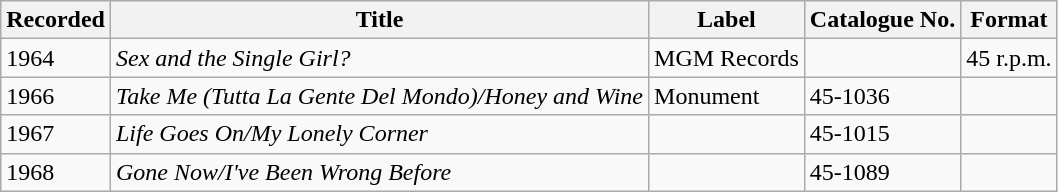<table class="wikitable">
<tr>
<th>Recorded</th>
<th>Title</th>
<th>Label</th>
<th>Catalogue No.</th>
<th>Format</th>
</tr>
<tr>
<td>1964</td>
<td><em>Sex and the Single Girl?</em></td>
<td>MGM Records</td>
<td></td>
<td>45 r.p.m.</td>
</tr>
<tr>
<td>1966</td>
<td><em>Take Me (Tutta La Gente Del Mondo)/Honey and Wine</em></td>
<td>Monument</td>
<td>45-1036</td>
<td></td>
</tr>
<tr>
<td>1967</td>
<td><em>Life Goes On/My Lonely Corner</em></td>
<td></td>
<td>45-1015</td>
<td></td>
</tr>
<tr>
<td>1968</td>
<td><em>Gone Now/I've Been Wrong Before</em></td>
<td></td>
<td>45-1089</td>
<td></td>
</tr>
</table>
